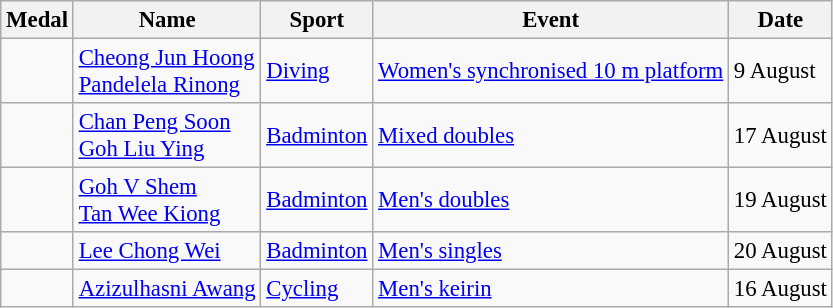<table class="wikitable sortable"  style="font-size:95%">
<tr>
<th>Medal</th>
<th>Name</th>
<th>Sport</th>
<th>Event</th>
<th>Date</th>
</tr>
<tr>
<td></td>
<td><a href='#'>Cheong Jun Hoong</a><br><a href='#'>Pandelela Rinong</a></td>
<td><a href='#'>Diving</a></td>
<td><a href='#'>Women's synchronised 10 m platform</a></td>
<td>9 August</td>
</tr>
<tr>
<td></td>
<td><a href='#'>Chan Peng Soon</a><br><a href='#'>Goh Liu Ying</a></td>
<td><a href='#'>Badminton</a></td>
<td><a href='#'>Mixed doubles</a></td>
<td>17 August</td>
</tr>
<tr>
<td></td>
<td><a href='#'>Goh V Shem</a><br><a href='#'>Tan Wee Kiong</a></td>
<td><a href='#'>Badminton</a></td>
<td><a href='#'>Men's doubles</a></td>
<td>19 August</td>
</tr>
<tr>
<td></td>
<td><a href='#'>Lee Chong Wei</a></td>
<td><a href='#'>Badminton</a></td>
<td><a href='#'>Men's singles</a></td>
<td>20 August</td>
</tr>
<tr>
<td></td>
<td><a href='#'>Azizulhasni Awang</a></td>
<td><a href='#'>Cycling</a></td>
<td><a href='#'>Men's keirin</a></td>
<td>16 August</td>
</tr>
</table>
